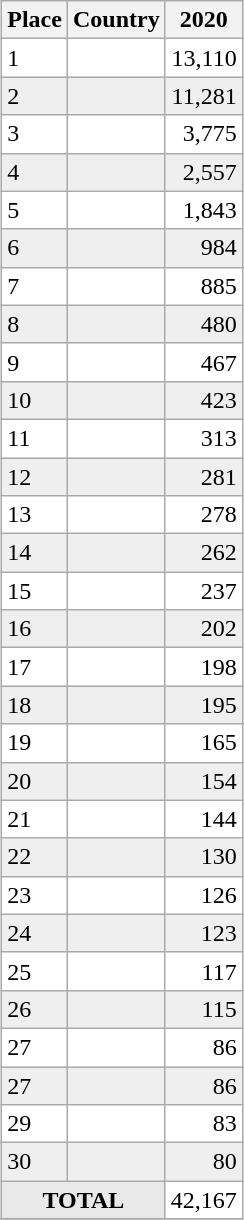<table class="sortable wikitable"  style="margin:1em auto;">
<tr>
<th>Place</th>
<th>Country</th>
<th>2020</th>
</tr>
<tr bgcolor="ffffff">
<td>1</td>
<td></td>
<td align=right>13,110</td>
</tr>
<tr bgcolor="efefef">
<td>2</td>
<td></td>
<td align=right>11,281</td>
</tr>
<tr bgcolor="ffffff">
<td>3</td>
<td></td>
<td align=right>3,775</td>
</tr>
<tr bgcolor="efefef">
<td>4</td>
<td></td>
<td align=right>2,557</td>
</tr>
<tr bgcolor="ffffff">
<td>5</td>
<td></td>
<td align=right>1,843</td>
</tr>
<tr bgcolor="efefef">
<td>6</td>
<td></td>
<td align=right>984</td>
</tr>
<tr bgcolor="ffffff">
<td>7</td>
<td></td>
<td align=right>885</td>
</tr>
<tr bgcolor="efefef">
<td>8</td>
<td></td>
<td align=right>480</td>
</tr>
<tr bgcolor="ffffff">
<td>9</td>
<td></td>
<td align=right>467</td>
</tr>
<tr bgcolor="efefef">
<td>10</td>
<td></td>
<td align=right>423</td>
</tr>
<tr bgcolor="ffffff">
<td>11</td>
<td></td>
<td align=right>313</td>
</tr>
<tr bgcolor="efefef">
<td>12</td>
<td></td>
<td align=right>281</td>
</tr>
<tr bgcolor="ffffff">
<td>13</td>
<td></td>
<td align=right>278</td>
</tr>
<tr bgcolor="efefef">
<td>14</td>
<td></td>
<td align=right>262</td>
</tr>
<tr bgcolor="ffffff">
<td>15</td>
<td></td>
<td align=right>237</td>
</tr>
<tr bgcolor="efefef">
<td>16</td>
<td></td>
<td align=right>202</td>
</tr>
<tr bgcolor="ffffff">
<td>17</td>
<td></td>
<td align=right>198</td>
</tr>
<tr bgcolor="efefef">
<td>18</td>
<td></td>
<td align=right>195</td>
</tr>
<tr bgcolor="ffffff">
<td>19</td>
<td></td>
<td align=right>165</td>
</tr>
<tr bgcolor="efefef">
<td>20</td>
<td></td>
<td align=right>154</td>
</tr>
<tr bgcolor="ffffff">
<td>21</td>
<td></td>
<td align=right>144</td>
</tr>
<tr bgcolor="efefef">
<td>22</td>
<td></td>
<td align=right>130</td>
</tr>
<tr bgcolor="ffffff">
<td>23</td>
<td></td>
<td align=right>126</td>
</tr>
<tr bgcolor="efefef">
<td>24</td>
<td></td>
<td align=right>123</td>
</tr>
<tr bgcolor="ffffff">
<td>25</td>
<td></td>
<td align=right>117</td>
</tr>
<tr bgcolor="efefef">
<td>26</td>
<td></td>
<td align=right>115</td>
</tr>
<tr bgcolor="ffffff">
<td>27</td>
<td></td>
<td align=right>86</td>
</tr>
<tr bgcolor="efefef">
<td>27</td>
<td></td>
<td align=right>86</td>
</tr>
<tr bgcolor="ffffff">
<td>29</td>
<td></td>
<td align=right>83</td>
</tr>
<tr bgcolor="efefef">
<td>30</td>
<td></td>
<td align=right>80</td>
</tr>
<tr bgcolor="ffffff">
<td colspan=2 style="background:#e9e9e9;" align=center><strong>TOTAL</strong></td>
<td align=right>42,167</td>
</tr>
<tr>
</tr>
</table>
